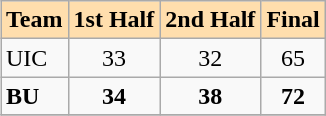<table class="wikitable" align=right>
<tr bgcolor=#ffdead align=center>
<td><strong>Team</strong></td>
<td><strong>1st Half</strong></td>
<td><strong>2nd Half</strong></td>
<td><strong>Final</strong></td>
</tr>
<tr>
<td>UIC</td>
<td align=center>33</td>
<td align=center>32</td>
<td align=center>65</td>
</tr>
<tr>
<td><strong>BU</strong></td>
<td align=center><strong>34</strong></td>
<td align=center><strong>38</strong></td>
<td align=center><strong>72</strong></td>
</tr>
<tr>
</tr>
</table>
